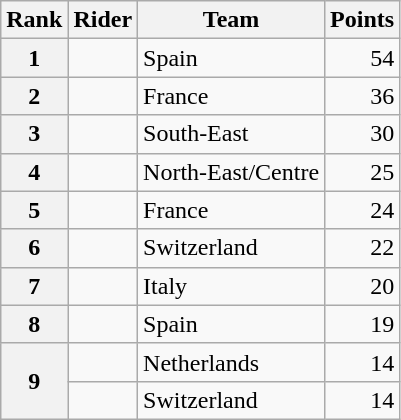<table class="wikitable">
<tr>
<th scope="col">Rank</th>
<th scope="col">Rider</th>
<th scope="col">Team</th>
<th scope="col">Points</th>
</tr>
<tr>
<th scope="row">1</th>
<td></td>
<td>Spain</td>
<td style="text-align:right;">54</td>
</tr>
<tr>
<th scope="row">2</th>
<td></td>
<td>France</td>
<td style="text-align:right;">36</td>
</tr>
<tr>
<th scope="row">3</th>
<td></td>
<td>South-East</td>
<td style="text-align:right;">30</td>
</tr>
<tr>
<th scope="row">4</th>
<td></td>
<td>North-East/Centre</td>
<td style="text-align:right;">25</td>
</tr>
<tr>
<th scope="row">5</th>
<td></td>
<td>France</td>
<td style="text-align:right;">24</td>
</tr>
<tr>
<th scope="row">6</th>
<td></td>
<td>Switzerland</td>
<td style="text-align:right;">22</td>
</tr>
<tr>
<th scope="row">7</th>
<td></td>
<td>Italy</td>
<td style="text-align:right;">20</td>
</tr>
<tr>
<th scope="row">8</th>
<td></td>
<td>Spain</td>
<td style="text-align:right;">19</td>
</tr>
<tr>
<th scope="row" rowspan="2">9</th>
<td></td>
<td>Netherlands</td>
<td style="text-align:right;">14</td>
</tr>
<tr>
<td></td>
<td>Switzerland</td>
<td style="text-align:right;">14</td>
</tr>
</table>
